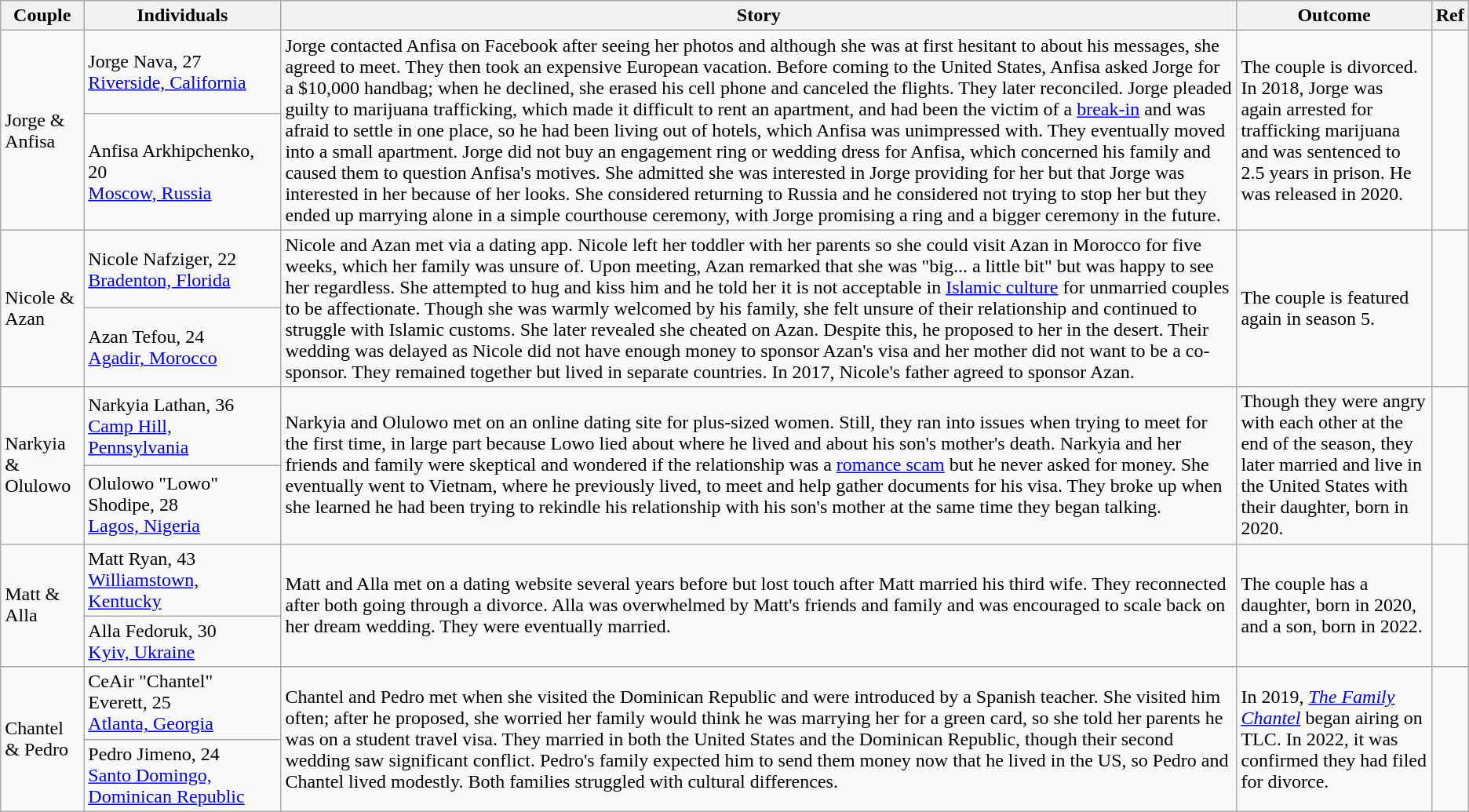<table class="wikitable sortable">
<tr>
<th>Couple</th>
<th style=width:10em>Individuals</th>
<th>Story</th>
<th>Outcome</th>
<th style=width:1em>Ref</th>
</tr>
<tr>
<td rowspan="2">Jorge & Anfisa</td>
<td>Jorge Nava, 27<br><a href='#'>Riverside, California</a></td>
<td rowspan="2">Jorge contacted Anfisa on Facebook after seeing her photos and although she was at first hesitant to about his messages, she agreed to meet. They then took an expensive European vacation. Before coming to the United States, Anfisa asked Jorge for a $10,000 handbag; when he declined, she erased his cell phone and canceled the flights. They later reconciled. Jorge pleaded guilty to marijuana trafficking, which made it difficult to rent an apartment, and had been the victim of a <a href='#'>break-in</a> and was afraid to settle in one place, so he had been living out of hotels, which Anfisa was unimpressed with. They eventually moved into a small apartment. Jorge did not buy an engagement ring or wedding dress for Anfisa, which concerned his family and caused them to question Anfisa's motives. She admitted she was interested in Jorge providing for her but that Jorge was interested in her because of her looks. She considered returning to Russia and he considered not trying to stop her but they ended up marrying alone in a simple courthouse ceremony, with Jorge promising a ring and a bigger ceremony in the future.</td>
<td rowspan="2">The couple is divorced. In 2018, Jorge was again arrested for trafficking marijuana and was sentenced to 2.5 years in prison. He was released in 2020.</td>
<td rowspan="2"></td>
</tr>
<tr>
<td>Anfisa Arkhipchenko, 20<br><a href='#'>Moscow, Russia</a></td>
</tr>
<tr>
<td rowspan="2">Nicole & Azan</td>
<td>Nicole Nafziger, 22<br><a href='#'>Bradenton, Florida</a></td>
<td rowspan="2">Nicole and Azan met via a dating app. Nicole left her toddler with her parents so she could visit Azan in Morocco for five weeks, which her family was unsure of. Upon meeting, Azan remarked that she was "big... a little bit" but was happy to see her regardless. She attempted to hug and kiss him and he told her it is not acceptable in <a href='#'>Islamic culture</a> for unmarried couples to be affectionate. Though she was warmly welcomed by his family, she felt unsure of their relationship and continued to struggle with Islamic customs. She later revealed she cheated on Azan. Despite this, he proposed to her in the desert. Their wedding was delayed as Nicole did not have enough money to sponsor Azan's visa and her mother did not want to be a co-sponsor. They remained together but lived in separate countries. In 2017, Nicole's father agreed to sponsor Azan.</td>
<td rowspan="2">The couple is featured again in season 5.</td>
<td rowspan="2"></td>
</tr>
<tr>
<td>Azan Tefou, 24<br><a href='#'>Agadir, Morocco</a></td>
</tr>
<tr>
<td rowspan="2">Narkyia & Olulowo</td>
<td>Narkyia Lathan, 36<br><a href='#'>Camp Hill, Pennsylvania</a></td>
<td rowspan="2">Narkyia and Olulowo met on an online dating site for plus-sized women. Still, they ran into issues when trying to meet for the first time, in large part because Lowo lied about where he lived and about his son's mother's death. Narkyia and her friends and family were skeptical and wondered if the relationship was a <a href='#'>romance scam</a> but he never asked for money. She eventually went to Vietnam, where he previously lived, to meet and help gather documents for his visa. They broke up when she learned he had been trying to rekindle his relationship with his son's mother at the same time they began talking.</td>
<td rowspan="2">Though they were angry with each other at the end of the season, they later married and live in the United States with their daughter, born in 2020.</td>
<td rowspan="2"></td>
</tr>
<tr>
<td>Olulowo "Lowo" Shodipe, 28<br><a href='#'>Lagos, Nigeria</a></td>
</tr>
<tr>
<td rowspan="2">Matt & Alla</td>
<td>Matt Ryan, 43<br><a href='#'>Williamstown, Kentucky</a></td>
<td rowspan="2">Matt and Alla met on a dating website several years before but lost touch after Matt married his third wife. They reconnected after both going through a divorce. Alla was overwhelmed by Matt's friends and family and was encouraged to scale back on her dream wedding. They were eventually married.</td>
<td rowspan="2">The couple has a daughter, born in 2020, and a son, born in 2022.</td>
<td rowspan="2"></td>
</tr>
<tr>
<td>Alla Fedoruk, 30<br><a href='#'>Kyiv, Ukraine</a></td>
</tr>
<tr>
<td rowspan="2">Chantel & Pedro</td>
<td>CeAir "Chantel" Everett, 25<br><a href='#'>Atlanta, Georgia</a></td>
<td rowspan="2">Chantel and Pedro met when she visited the Dominican Republic and were introduced by a Spanish teacher. She visited him often; after he proposed, she worried her family would think he was marrying her for a green card, so she told her parents he was on a student travel visa. They married in both the United States and the Dominican Republic, though their second wedding saw significant conflict. Pedro's family expected him to send them money now that he lived in the US, so Pedro and Chantel lived modestly. Both families struggled with cultural differences.</td>
<td rowspan="2">In 2019, <em><a href='#'>The Family Chantel</a></em> began airing on TLC. In 2022, it was confirmed they had filed for divorce.</td>
<td rowspan="2"></td>
</tr>
<tr>
<td>Pedro Jimeno, 24<br><a href='#'>Santo Domingo, Dominican Republic</a></td>
</tr>
</table>
